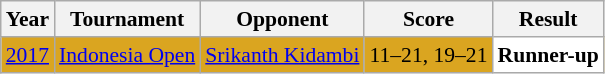<table class="sortable wikitable" style="font-size: 90%;">
<tr>
<th>Year</th>
<th>Tournament</th>
<th>Opponent</th>
<th>Score</th>
<th>Result</th>
</tr>
<tr style="background:#DAA520">
<td align="center"><a href='#'>2017</a></td>
<td align="left"><a href='#'>Indonesia Open</a></td>
<td align="left"> <a href='#'>Srikanth Kidambi</a></td>
<td align="left">11–21, 19–21</td>
<td style="text-align:left; background:white"> <strong>Runner-up</strong></td>
</tr>
</table>
